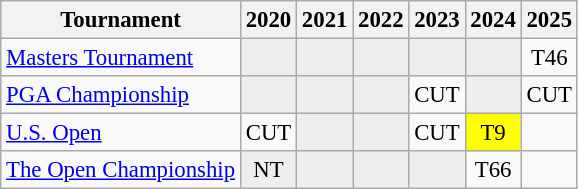<table class="wikitable" style="font-size:95%;text-align:center;">
<tr>
<th>Tournament</th>
<th>2020</th>
<th>2021</th>
<th>2022</th>
<th>2023</th>
<th>2024</th>
<th>2025</th>
</tr>
<tr>
<td align=left><a href='#'>Masters Tournament</a></td>
<td style="background:#eeeeee;"></td>
<td style="background:#eeeeee;"></td>
<td style="background:#eeeeee;"></td>
<td style="background:#eeeeee;"></td>
<td style="background:#eeeeee;"></td>
<td>T46</td>
</tr>
<tr>
<td align=left><a href='#'>PGA Championship</a></td>
<td style="background:#eeeeee;"></td>
<td style="background:#eeeeee;"></td>
<td style="background:#eeeeee;"></td>
<td>CUT</td>
<td style="background:#eeeeee;"></td>
<td>CUT</td>
</tr>
<tr>
<td align=left><a href='#'>U.S. Open</a></td>
<td>CUT</td>
<td style="background:#eeeeee;"></td>
<td style="background:#eeeeee;"></td>
<td>CUT</td>
<td style="background:yellow;">T9</td>
<td></td>
</tr>
<tr>
<td align=left><a href='#'>The Open Championship</a></td>
<td style="background:#eeeeee;">NT</td>
<td style="background:#eeeeee;"></td>
<td style="background:#eeeeee;"></td>
<td style="background:#eeeeee;"></td>
<td>T66</td>
<td></td>
</tr>
</table>
